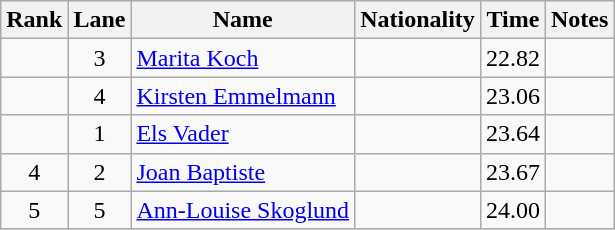<table class="wikitable sortable" style="text-align:center">
<tr>
<th>Rank</th>
<th>Lane</th>
<th>Name</th>
<th>Nationality</th>
<th>Time</th>
<th>Notes</th>
</tr>
<tr>
<td></td>
<td>3</td>
<td align="left"><a href='#'>Marita Koch</a></td>
<td align=left></td>
<td>22.82</td>
<td></td>
</tr>
<tr>
<td></td>
<td>4</td>
<td align="left"><a href='#'>Kirsten Emmelmann</a></td>
<td align=left></td>
<td>23.06</td>
<td></td>
</tr>
<tr>
<td></td>
<td>1</td>
<td align="left"><a href='#'>Els Vader</a></td>
<td align=left></td>
<td>23.64</td>
<td></td>
</tr>
<tr>
<td>4</td>
<td>2</td>
<td align="left"><a href='#'>Joan Baptiste</a></td>
<td align=left></td>
<td>23.67</td>
<td></td>
</tr>
<tr>
<td>5</td>
<td>5</td>
<td align="left"><a href='#'>Ann-Louise Skoglund</a></td>
<td align=left></td>
<td>24.00</td>
<td></td>
</tr>
</table>
